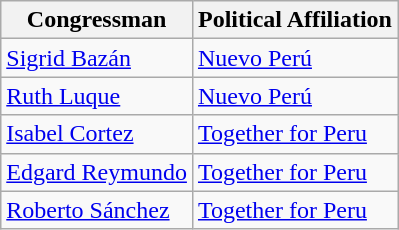<table class="wikitable">
<tr>
<th>Congressman</th>
<th>Political Affiliation</th>
</tr>
<tr>
<td><a href='#'>Sigrid Bazán</a></td>
<td><a href='#'>Nuevo Perú</a></td>
</tr>
<tr>
<td><a href='#'>Ruth Luque</a></td>
<td><a href='#'>Nuevo Perú</a></td>
</tr>
<tr>
<td><a href='#'>Isabel Cortez</a></td>
<td><a href='#'>Together for Peru</a></td>
</tr>
<tr>
<td><a href='#'>Edgard Reymundo</a></td>
<td><a href='#'>Together for Peru</a></td>
</tr>
<tr>
<td><a href='#'>Roberto Sánchez</a></td>
<td><a href='#'>Together for Peru</a></td>
</tr>
</table>
